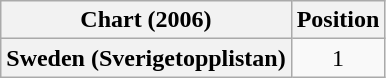<table class="wikitable plainrowheaders" style="text-align:center;">
<tr>
<th scope="col">Chart (2006)</th>
<th scope="col">Position</th>
</tr>
<tr>
<th scope="row">Sweden (Sverigetopplistan)</th>
<td>1</td>
</tr>
</table>
